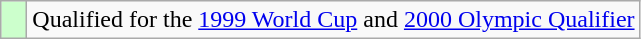<table class="wikitable" style="text-align: left;">
<tr>
<td width=10px bgcolor=#ccffcc></td>
<td>Qualified for the <a href='#'>1999 World Cup</a> and <a href='#'>2000 Olympic Qualifier</a></td>
</tr>
</table>
